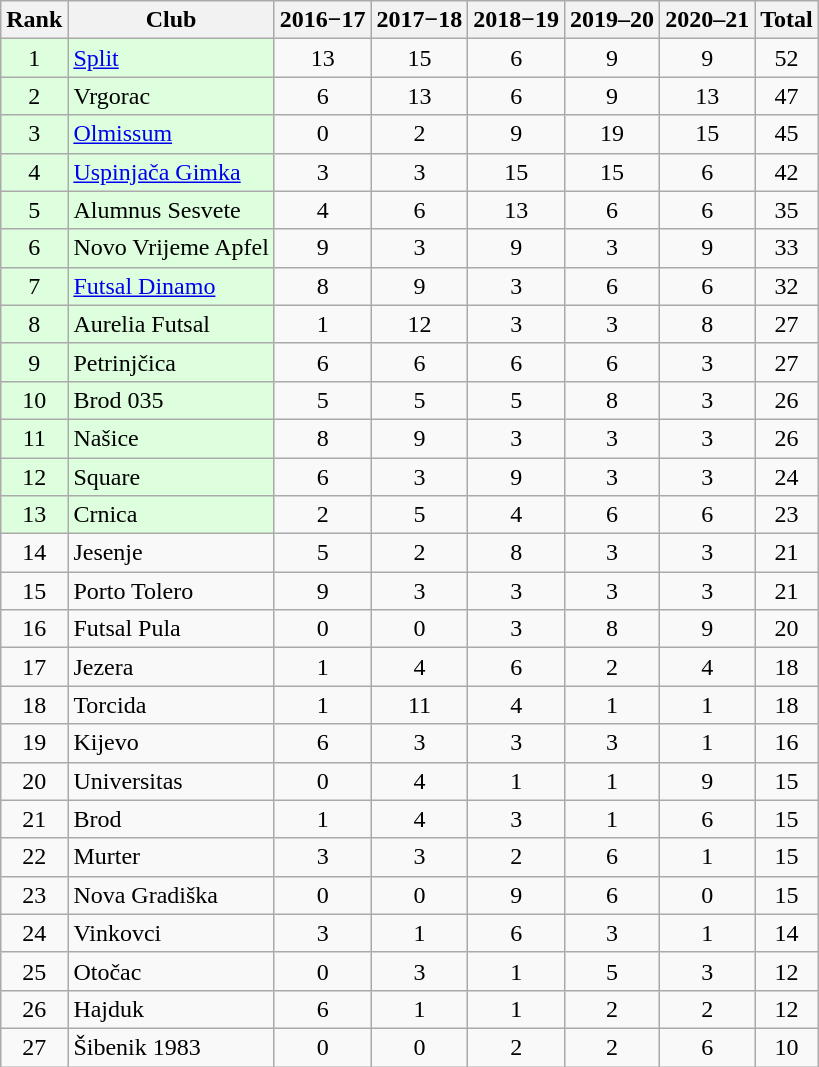<table class="sortable wikitable plainrowheaders">
<tr>
<th scope="col">Rank</th>
<th scope="col">Club</th>
<th scope="col">2016−17</th>
<th scope="col">2017−18</th>
<th scope="col">2018−19</th>
<th scope="col">2019–20</th>
<th scope="col">2020–21</th>
<th scope="col">Total</th>
</tr>
<tr>
<td style="background:#dfd;" align="center">1</td>
<td style="background:#dfd;"><a href='#'>Split</a></td>
<td align="center">13</td>
<td align="center">15</td>
<td align="center">6</td>
<td align="center">9</td>
<td align="center">9</td>
<td align="center">52</td>
</tr>
<tr>
<td style="background:#dfd;" align="center">2</td>
<td style="background:#dfd;">Vrgorac</td>
<td align="center">6</td>
<td align="center">13</td>
<td align="center">6</td>
<td align="center">9</td>
<td align="center">13</td>
<td align="center">47</td>
</tr>
<tr>
<td style="background:#dfd;" align="center">3</td>
<td style="background:#dfd;"><a href='#'>Olmissum</a></td>
<td align="center">0</td>
<td align="center">2</td>
<td align="center">9</td>
<td align="center">19</td>
<td align="center">15</td>
<td align="center">45</td>
</tr>
<tr>
<td style="background:#dfd;" align="center">4</td>
<td style="background:#dfd;"><a href='#'>Uspinjača Gimka</a></td>
<td align="center">3</td>
<td align="center">3</td>
<td align="center">15</td>
<td align="center">15</td>
<td align="center">6</td>
<td align="center">42</td>
</tr>
<tr>
<td style="background:#dfd;" align="center">5</td>
<td style="background:#dfd;">Alumnus Sesvete</td>
<td align="center">4</td>
<td align="center">6</td>
<td align="center">13</td>
<td align="center">6</td>
<td align="center">6</td>
<td align="center">35</td>
</tr>
<tr>
<td style="background:#dfd;" align="center">6</td>
<td style="background:#dfd;">Novo Vrijeme Apfel</td>
<td align="center">9</td>
<td align="center">3</td>
<td align="center">9</td>
<td align="center">3</td>
<td align="center">9</td>
<td align="center">33</td>
</tr>
<tr>
<td style="background:#dfd;" align="center">7</td>
<td style="background:#dfd;"><a href='#'>Futsal Dinamo</a></td>
<td align="center">8</td>
<td align="center">9</td>
<td align="center">3</td>
<td align="center">6</td>
<td align="center">6</td>
<td align="center">32</td>
</tr>
<tr>
<td style="background:#dfd;" align="center">8</td>
<td style="background:#dfd;">Aurelia Futsal</td>
<td align="center">1</td>
<td align="center">12</td>
<td align="center">3</td>
<td align="center">3</td>
<td align="center">8</td>
<td align="center">27</td>
</tr>
<tr>
<td style="background:#dfd;" align="center">9</td>
<td style="background:#dfd;">Petrinjčica</td>
<td align="center">6</td>
<td align="center">6</td>
<td align="center">6</td>
<td align="center">6</td>
<td align="center">3</td>
<td align="center">27</td>
</tr>
<tr>
<td style="background:#dfd;" align="center">10</td>
<td style="background:#dfd;">Brod 035</td>
<td align="center">5</td>
<td align="center">5</td>
<td align="center">5</td>
<td align="center">8</td>
<td align="center">3</td>
<td align="center">26</td>
</tr>
<tr>
<td style="background:#dfd;" align="center">11</td>
<td style="background:#dfd;">Našice</td>
<td align="center">8</td>
<td align="center">9</td>
<td align="center">3</td>
<td align="center">3</td>
<td align="center">3</td>
<td align="center">26</td>
</tr>
<tr>
<td style="background:#dfd;" align="center">12</td>
<td style="background:#dfd;">Square</td>
<td align="center">6</td>
<td align="center">3</td>
<td align="center">9</td>
<td align="center">3</td>
<td align="center">3</td>
<td align="center">24</td>
</tr>
<tr>
<td style="background:#dfd;" align="center">13</td>
<td style="background:#dfd;">Crnica</td>
<td align="center">2</td>
<td align="center">5</td>
<td align="center">4</td>
<td align="center">6</td>
<td align="center">6</td>
<td align="center">23</td>
</tr>
<tr>
<td align="center">14</td>
<td>Jesenje</td>
<td align="center">5</td>
<td align="center">2</td>
<td align="center">8</td>
<td align="center">3</td>
<td align="center">3</td>
<td align="center">21</td>
</tr>
<tr>
<td align="center">15</td>
<td>Porto Tolero</td>
<td align="center">9</td>
<td align="center">3</td>
<td align="center">3</td>
<td align="center">3</td>
<td align="center">3</td>
<td align="center">21</td>
</tr>
<tr>
<td align="center">16</td>
<td>Futsal Pula</td>
<td align="center">0</td>
<td align="center">0</td>
<td align="center">3</td>
<td align="center">8</td>
<td align="center">9</td>
<td align="center">20</td>
</tr>
<tr>
<td align="center">17</td>
<td>Jezera</td>
<td align="center">1</td>
<td align="center">4</td>
<td align="center">6</td>
<td align="center">2</td>
<td align="center">4</td>
<td align="center">18</td>
</tr>
<tr>
<td align="center">18</td>
<td>Torcida</td>
<td align="center">1</td>
<td align="center">11</td>
<td align="center">4</td>
<td align="center">1</td>
<td align="center">1</td>
<td align="center">18</td>
</tr>
<tr>
<td align="center">19</td>
<td>Kijevo</td>
<td align="center">6</td>
<td align="center">3</td>
<td align="center">3</td>
<td align="center">3</td>
<td align="center">1</td>
<td align="center">16</td>
</tr>
<tr>
<td align="center">20</td>
<td>Universitas</td>
<td align="center">0</td>
<td align="center">4</td>
<td align="center">1</td>
<td align="center">1</td>
<td align="center">9</td>
<td align="center">15</td>
</tr>
<tr>
<td align="center">21</td>
<td>Brod</td>
<td align="center">1</td>
<td align="center">4</td>
<td align="center">3</td>
<td align="center">1</td>
<td align="center">6</td>
<td align="center">15</td>
</tr>
<tr>
<td align="center">22</td>
<td>Murter</td>
<td align="center">3</td>
<td align="center">3</td>
<td align="center">2</td>
<td align="center">6</td>
<td align="center">1</td>
<td align="center">15</td>
</tr>
<tr>
<td align="center">23</td>
<td>Nova Gradiška</td>
<td align="center">0</td>
<td align="center">0</td>
<td align="center">9</td>
<td align="center">6</td>
<td align="center">0</td>
<td align="center">15</td>
</tr>
<tr>
<td align="center">24</td>
<td>Vinkovci</td>
<td align="center">3</td>
<td align="center">1</td>
<td align="center">6</td>
<td align="center">3</td>
<td align="center">1</td>
<td align="center">14</td>
</tr>
<tr>
<td align="center">25</td>
<td>Otočac</td>
<td align="center">0</td>
<td align="center">3</td>
<td align="center">1</td>
<td align="center">5</td>
<td align="center">3</td>
<td align="center">12</td>
</tr>
<tr>
<td align="center">26</td>
<td>Hajduk</td>
<td align="center">6</td>
<td align="center">1</td>
<td align="center">1</td>
<td align="center">2</td>
<td align="center">2</td>
<td align="center">12</td>
</tr>
<tr>
<td align="center">27</td>
<td>Šibenik 1983</td>
<td align="center">0</td>
<td align="center">0</td>
<td align="center">2</td>
<td align="center">2</td>
<td align="center">6</td>
<td align="center">10</td>
</tr>
</table>
